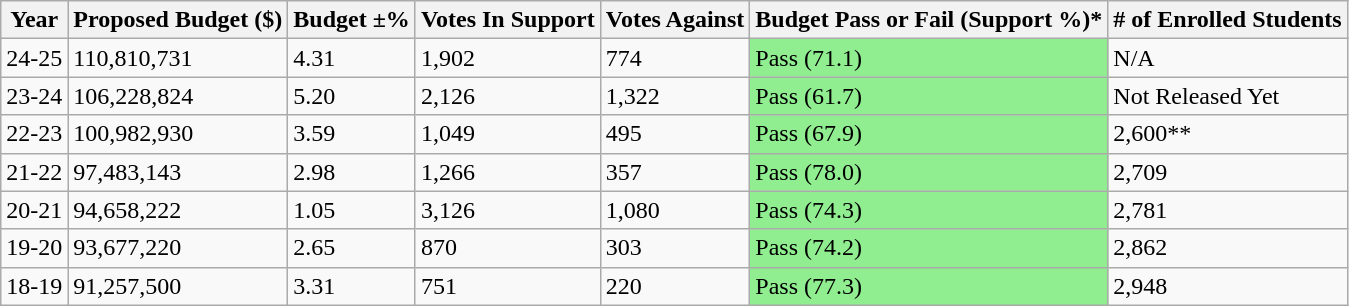<table class="wikitable sortable mw-collapsible">
<tr>
<th>Year</th>
<th>Proposed Budget ($)</th>
<th>Budget <strong>±%</strong></th>
<th>Votes In Support</th>
<th><strong>Votes Against</strong></th>
<th>Budget Pass or Fail (Support %)*</th>
<th># of Enrolled Students</th>
</tr>
<tr>
<td>24-25</td>
<td>110,810,731</td>
<td>4.31</td>
<td>1,902</td>
<td>774</td>
<td style="background-color: #90EE90;">Pass (71.1)</td>
<td>N/A</td>
</tr>
<tr>
<td>23-24</td>
<td>106,228,824</td>
<td>5.20</td>
<td>2,126</td>
<td>1,322</td>
<td style="background-color: #90EE90;">Pass (61.7)</td>
<td>Not Released Yet</td>
</tr>
<tr>
<td>22-23</td>
<td>100,982,930</td>
<td>3.59</td>
<td>1,049</td>
<td>495</td>
<td style="background-color: #90EE90;">Pass (67.9)</td>
<td>2,600**</td>
</tr>
<tr>
<td>21-22</td>
<td>97,483,143</td>
<td>2.98</td>
<td>1,266</td>
<td>357</td>
<td style="background-color: #90EE90;">Pass (78.0)</td>
<td>2,709</td>
</tr>
<tr>
<td>20-21</td>
<td>94,658,222</td>
<td>1.05</td>
<td>3,126</td>
<td>1,080</td>
<td style="background-color: #90EE90;">Pass (74.3)</td>
<td>2,781</td>
</tr>
<tr>
<td>19-20</td>
<td>93,677,220</td>
<td>2.65</td>
<td>870</td>
<td>303</td>
<td style="background-color: #90EE90;">Pass (74.2)</td>
<td>2,862</td>
</tr>
<tr>
<td>18-19</td>
<td>91,257,500</td>
<td>3.31</td>
<td>751</td>
<td>220</td>
<td style="background-color: #90EE90;">Pass (77.3)</td>
<td>2,948</td>
</tr>
</table>
